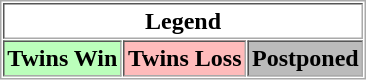<table align="center" border="1" cellpadding="2" cellspacing="1" style="border:1px solid #aaa">
<tr>
<th colspan="3">Legend</th>
</tr>
<tr>
<th style="background:#bfb;">Twins Win</th>
<th style="background:#fbb;">Twins Loss</th>
<th style="background:#bbb;">Postponed</th>
</tr>
</table>
